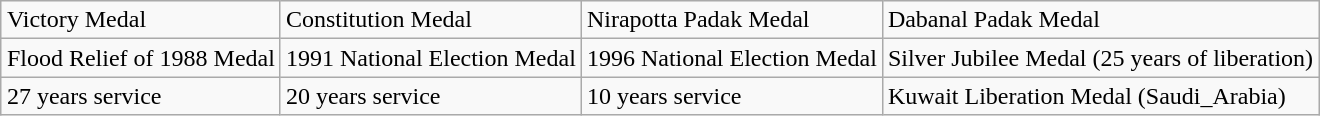<table class="wikitable" style="margin: 1em auto;">
<tr>
<td>Victory Medal</td>
<td>Constitution Medal</td>
<td>Nirapotta Padak Medal</td>
<td>Dabanal Padak Medal</td>
</tr>
<tr>
<td>Flood Relief of 1988 Medal</td>
<td>1991 National Election Medal</td>
<td>1996 National Election Medal</td>
<td>Silver Jubilee Medal (25 years of liberation)</td>
</tr>
<tr>
<td>27 years service</td>
<td>20 years service</td>
<td>10 years service</td>
<td>Kuwait Liberation Medal (Saudi_Arabia)</td>
</tr>
</table>
